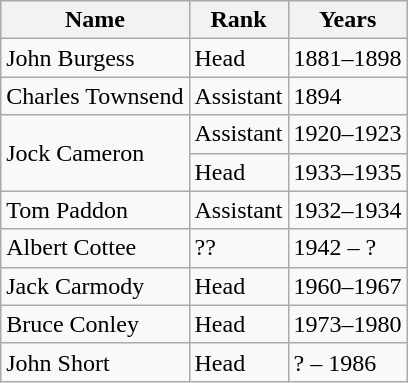<table class="wikitable">
<tr>
<th>Name</th>
<th>Rank</th>
<th>Years</th>
</tr>
<tr>
<td>John Burgess</td>
<td>Head</td>
<td>1881–1898</td>
</tr>
<tr>
<td>Charles Townsend</td>
<td>Assistant</td>
<td>1894</td>
</tr>
<tr>
<td rowspan="2">Jock Cameron</td>
<td>Assistant</td>
<td>1920–1923</td>
</tr>
<tr>
<td>Head</td>
<td>1933–1935</td>
</tr>
<tr>
<td>Tom Paddon</td>
<td>Assistant</td>
<td>1932–1934</td>
</tr>
<tr>
<td>Albert Cottee</td>
<td>??</td>
<td>1942 – ?</td>
</tr>
<tr>
<td>Jack Carmody</td>
<td>Head</td>
<td>1960–1967</td>
</tr>
<tr>
<td>Bruce Conley</td>
<td>Head</td>
<td>1973–1980</td>
</tr>
<tr>
<td>John Short</td>
<td>Head</td>
<td>? – 1986</td>
</tr>
</table>
